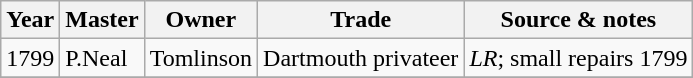<table class=" wikitable">
<tr>
<th>Year</th>
<th>Master</th>
<th>Owner</th>
<th>Trade</th>
<th>Source & notes</th>
</tr>
<tr>
<td>1799</td>
<td>P.Neal</td>
<td>Tomlinson</td>
<td>Dartmouth privateer</td>
<td><em>LR</em>; small repairs 1799</td>
</tr>
<tr>
</tr>
</table>
